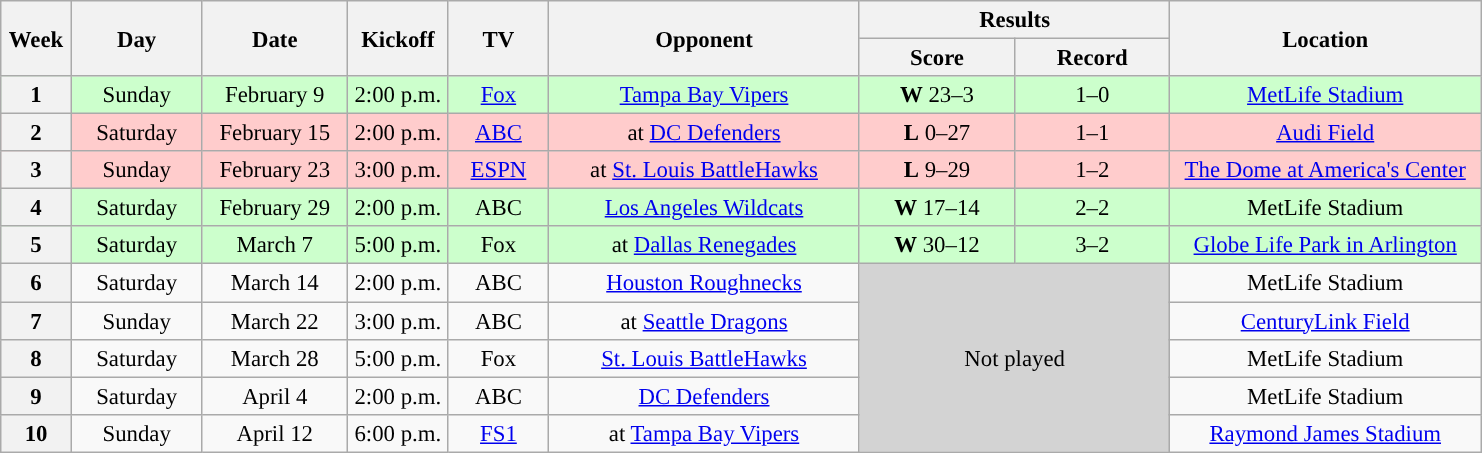<table class="wikitable" style="text-align:center; font-size: 95%;">
<tr>
<th rowspan="2" width="40">Week</th>
<th rowspan="2" width="80">Day</th>
<th rowspan="2" width="90">Date</th>
<th rowspan="2" width="60">Kickoff</th>
<th rowspan="2" width="60">TV</th>
<th rowspan="2" width="200">Opponent</th>
<th colspan="2" width="200">Results</th>
<th rowspan="2" width="200">Location</th>
</tr>
<tr>
<th width="60">Score</th>
<th width="60">Record</th>
</tr>
<tr bgcolor=#ccffcc>
<th>1</th>
<td>Sunday</td>
<td>February 9</td>
<td>2:00 p.m.</td>
<td><a href='#'>Fox</a></td>
<td><a href='#'>Tampa Bay Vipers</a></td>
<td><strong>W</strong> 23–3</td>
<td>1–0</td>
<td><a href='#'>MetLife Stadium</a></td>
</tr>
<tr bgcolor=#ffcccc>
<th>2</th>
<td>Saturday</td>
<td>February 15</td>
<td>2:00 p.m.</td>
<td><a href='#'>ABC</a></td>
<td>at <a href='#'>DC Defenders</a></td>
<td><strong>L</strong> 0–27</td>
<td>1–1</td>
<td><a href='#'>Audi Field</a></td>
</tr>
<tr bgcolor=#ffcccc>
<th>3</th>
<td>Sunday</td>
<td>February 23</td>
<td>3:00 p.m.</td>
<td><a href='#'>ESPN</a></td>
<td>at <a href='#'>St. Louis BattleHawks</a></td>
<td><strong>L</strong> 9–29</td>
<td>1–2</td>
<td><a href='#'>The Dome at America's Center</a></td>
</tr>
<tr bgcolor=#ccffcc>
<th>4</th>
<td>Saturday</td>
<td>February 29</td>
<td>2:00 p.m.</td>
<td>ABC</td>
<td><a href='#'>Los Angeles Wildcats</a></td>
<td><strong>W</strong> 17–14</td>
<td>2–2</td>
<td>MetLife Stadium</td>
</tr>
<tr bgcolor=#ccffcc>
<th>5</th>
<td>Saturday</td>
<td>March 7</td>
<td>5:00 p.m.</td>
<td>Fox</td>
<td>at <a href='#'>Dallas Renegades</a></td>
<td><strong>W</strong> 30–12</td>
<td>3–2</td>
<td><a href='#'>Globe Life Park in Arlington</a></td>
</tr>
<tr bgcolor=>
<th>6</th>
<td>Saturday</td>
<td>March 14</td>
<td>2:00 p.m.</td>
<td>ABC</td>
<td><a href='#'>Houston Roughnecks</a></td>
<td colspan=2 rowspan=5 bgcolor=lightgrey>Not played</td>
<td>MetLife Stadium</td>
</tr>
<tr bgcolor=>
<th>7</th>
<td>Sunday</td>
<td>March 22</td>
<td>3:00 p.m.</td>
<td>ABC</td>
<td>at <a href='#'>Seattle Dragons</a></td>
<td><a href='#'>CenturyLink Field</a></td>
</tr>
<tr bgcolor=>
<th>8</th>
<td>Saturday</td>
<td>March 28</td>
<td>5:00 p.m.</td>
<td>Fox</td>
<td><a href='#'>St. Louis BattleHawks</a></td>
<td>MetLife Stadium</td>
</tr>
<tr bgcolor=>
<th>9</th>
<td>Saturday</td>
<td>April 4</td>
<td>2:00 p.m.</td>
<td>ABC</td>
<td><a href='#'>DC Defenders</a></td>
<td>MetLife Stadium</td>
</tr>
<tr bgcolor=>
<th>10</th>
<td>Sunday</td>
<td>April 12</td>
<td>6:00 p.m.</td>
<td><a href='#'>FS1</a></td>
<td>at <a href='#'>Tampa Bay Vipers</a></td>
<td><a href='#'>Raymond James Stadium</a></td>
</tr>
</table>
